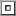<table>
<tr>
<td><br><table border=1>
<tr>
<td></td>
</tr>
</table>
</td>
</tr>
<tr>
</tr>
</table>
